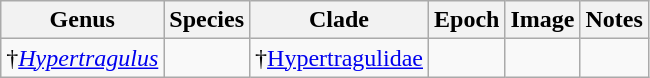<table class="wikitable sortable">
<tr>
<th>Genus</th>
<th>Species</th>
<th>Clade</th>
<th>Epoch</th>
<th>Image</th>
<th>Notes</th>
</tr>
<tr>
<td>†<em><a href='#'>Hypertragulus</a></em></td>
<td></td>
<td>†<a href='#'>Hypertragulidae</a></td>
<td></td>
<td></td>
<td></td>
</tr>
</table>
